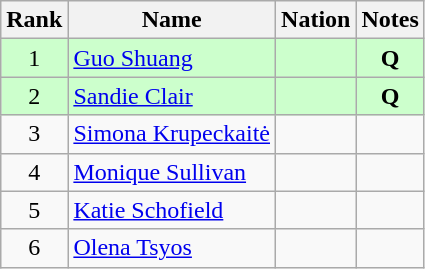<table class="wikitable sortable" style="text-align:center">
<tr>
<th>Rank</th>
<th>Name</th>
<th>Nation</th>
<th>Notes</th>
</tr>
<tr bgcolor=ccffcc>
<td>1</td>
<td align=left><a href='#'>Guo Shuang</a></td>
<td align=left></td>
<td><strong>Q</strong></td>
</tr>
<tr bgcolor=ccffcc>
<td>2</td>
<td align=left><a href='#'>Sandie Clair</a></td>
<td align=left></td>
<td><strong>Q</strong></td>
</tr>
<tr>
<td>3</td>
<td align=left><a href='#'>Simona Krupeckaitė</a></td>
<td align=left></td>
<td></td>
</tr>
<tr>
<td>4</td>
<td align=left><a href='#'>Monique Sullivan</a></td>
<td align=left></td>
<td></td>
</tr>
<tr>
<td>5</td>
<td align=left><a href='#'>Katie Schofield</a></td>
<td align=left></td>
<td></td>
</tr>
<tr>
<td>6</td>
<td align=left><a href='#'>Olena Tsyos</a></td>
<td align=left></td>
<td></td>
</tr>
</table>
